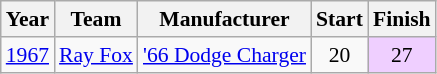<table class="wikitable" style="font-size: 90%;">
<tr>
<th>Year</th>
<th>Team</th>
<th>Manufacturer</th>
<th>Start</th>
<th>Finish</th>
</tr>
<tr>
<td><a href='#'>1967</a></td>
<td><a href='#'>Ray Fox</a></td>
<td><a href='#'>'66 Dodge Charger</a></td>
<td align=center>20</td>
<td align=center style="background:#EFCFFF;">27</td>
</tr>
</table>
